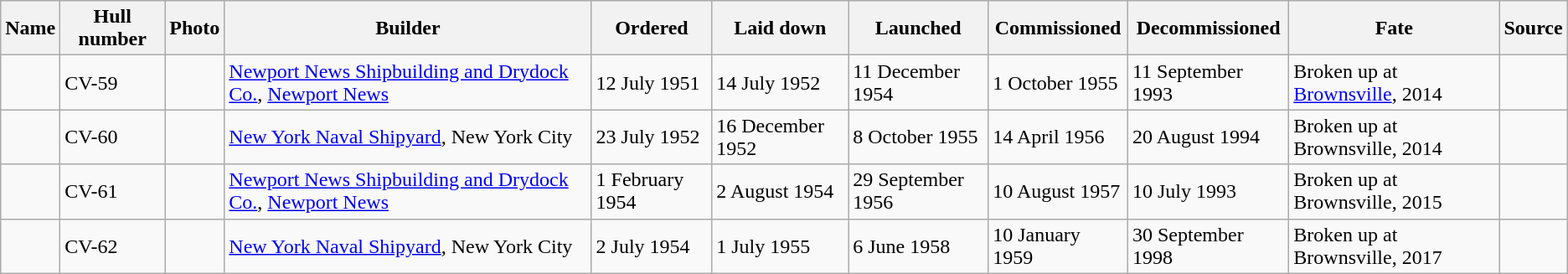<table class="sortable wikitable">
<tr>
<th>Name</th>
<th>Hull number</th>
<th>Photo</th>
<th>Builder</th>
<th>Ordered</th>
<th>Laid down</th>
<th>Launched</th>
<th>Commissioned</th>
<th>Decommissioned</th>
<th>Fate</th>
<th>Source</th>
</tr>
<tr>
<td></td>
<td>CV-59</td>
<td></td>
<td><a href='#'>Newport News Shipbuilding and Drydock Co.</a>, <a href='#'>Newport News</a></td>
<td>12 July 1951</td>
<td>14 July 1952</td>
<td>11 December 1954</td>
<td>1 October 1955</td>
<td>11 September 1993</td>
<td>Broken up at <a href='#'>Brownsville</a>, 2014</td>
<td></td>
</tr>
<tr>
<td></td>
<td>CV-60</td>
<td></td>
<td><a href='#'>New York Naval Shipyard</a>, New York City</td>
<td>23 July 1952</td>
<td>16 December 1952</td>
<td>8 October 1955</td>
<td>14 April 1956</td>
<td>20 August 1994</td>
<td>Broken up at Brownsville, 2014</td>
<td></td>
</tr>
<tr>
<td></td>
<td>CV-61</td>
<td></td>
<td><a href='#'>Newport News Shipbuilding and Drydock Co.</a>, <a href='#'>Newport News</a></td>
<td>1 February 1954</td>
<td>2 August 1954</td>
<td>29 September 1956</td>
<td>10 August 1957</td>
<td>10 July 1993</td>
<td>Broken up at Brownsville, 2015</td>
<td></td>
</tr>
<tr>
<td></td>
<td>CV-62</td>
<td></td>
<td><a href='#'>New York Naval Shipyard</a>, New York City</td>
<td>2 July 1954</td>
<td>1 July 1955</td>
<td>6 June 1958</td>
<td>10 January 1959</td>
<td>30 September 1998</td>
<td>Broken up at Brownsville, 2017</td>
<td></td>
</tr>
</table>
